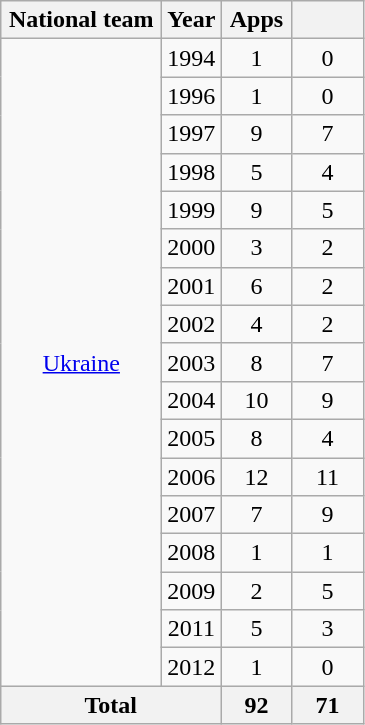<table class="wikitable" style="text-align:center">
<tr>
<th width="100">National team</th>
<th>Year</th>
<th width="40">Apps</th>
<th width="40"></th>
</tr>
<tr>
<td rowspan="17"><a href='#'>Ukraine</a></td>
<td>1994</td>
<td>1</td>
<td>0</td>
</tr>
<tr>
<td>1996</td>
<td>1</td>
<td>0</td>
</tr>
<tr>
<td>1997</td>
<td>9</td>
<td>7</td>
</tr>
<tr>
<td>1998</td>
<td>5</td>
<td>4</td>
</tr>
<tr>
<td>1999</td>
<td>9</td>
<td>5</td>
</tr>
<tr>
<td>2000</td>
<td>3</td>
<td>2</td>
</tr>
<tr>
<td>2001</td>
<td>6</td>
<td>2</td>
</tr>
<tr>
<td>2002</td>
<td>4</td>
<td>2</td>
</tr>
<tr>
<td>2003</td>
<td>8</td>
<td>7</td>
</tr>
<tr>
<td>2004</td>
<td>10</td>
<td>9</td>
</tr>
<tr>
<td>2005</td>
<td>8</td>
<td>4</td>
</tr>
<tr>
<td>2006</td>
<td>12</td>
<td>11</td>
</tr>
<tr>
<td>2007</td>
<td>7</td>
<td>9</td>
</tr>
<tr>
<td>2008</td>
<td>1</td>
<td>1</td>
</tr>
<tr>
<td>2009</td>
<td>2</td>
<td>5</td>
</tr>
<tr>
<td>2011</td>
<td>5</td>
<td>3</td>
</tr>
<tr>
<td>2012</td>
<td>1</td>
<td>0</td>
</tr>
<tr>
<th colspan="2">Total</th>
<th>92</th>
<th>71</th>
</tr>
</table>
